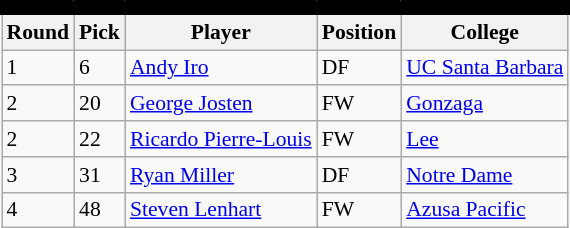<table class="wikitable sortable" style="text-align:center; font-size:90%; text-align:left;">
<tr style="border-spacing: 2px; border: 2px solid black;">
<td colspan="7" bgcolor="#000000" color="#000000" border="#FED000" align="center"><strong></strong></td>
</tr>
<tr>
<th><strong>Round</strong></th>
<th><strong>Pick</strong></th>
<th><strong>Player</strong></th>
<th><strong>Position</strong></th>
<th><strong>College</strong></th>
</tr>
<tr>
<td>1</td>
<td>6</td>
<td> <a href='#'>Andy Iro</a></td>
<td>DF</td>
<td><a href='#'>UC Santa Barbara</a></td>
</tr>
<tr>
<td>2</td>
<td>20</td>
<td> <a href='#'>George Josten</a></td>
<td>FW</td>
<td><a href='#'>Gonzaga</a></td>
</tr>
<tr>
<td>2</td>
<td>22</td>
<td> <a href='#'>Ricardo Pierre-Louis</a></td>
<td>FW</td>
<td><a href='#'>Lee</a></td>
</tr>
<tr>
<td>3</td>
<td>31</td>
<td> <a href='#'>Ryan Miller</a></td>
<td>DF</td>
<td><a href='#'>Notre Dame</a></td>
</tr>
<tr>
<td>4</td>
<td>48</td>
<td> <a href='#'>Steven Lenhart</a></td>
<td>FW</td>
<td><a href='#'>Azusa Pacific</a></td>
</tr>
</table>
